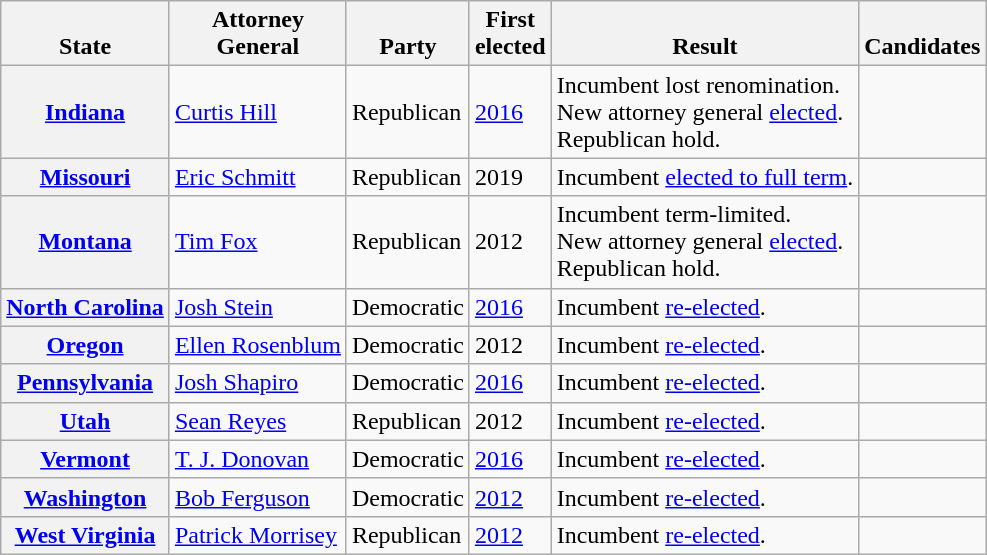<table class="wikitable sortable">
<tr valign=bottom>
<th>State</th>
<th>Attorney<br>General</th>
<th>Party</th>
<th>First<br>elected</th>
<th>Result</th>
<th>Candidates</th>
</tr>
<tr>
<th><a href='#'>Indiana</a></th>
<td><a href='#'>Curtis Hill</a></td>
<td>Republican</td>
<td><a href='#'>2016</a></td>
<td>Incumbent lost renomination.<br>New attorney general <a href='#'>elected</a>.<br>Republican hold.</td>
<td nowrap></td>
</tr>
<tr>
<th><a href='#'>Missouri</a></th>
<td><a href='#'>Eric Schmitt</a></td>
<td>Republican</td>
<td>2019</td>
<td>Incumbent <a href='#'>elected to full term</a>.</td>
<td nowrap></td>
</tr>
<tr>
<th><a href='#'>Montana</a></th>
<td><a href='#'>Tim Fox</a></td>
<td>Republican</td>
<td>2012</td>
<td>Incumbent term-limited.<br>New attorney general <a href='#'>elected</a>.<br>Republican hold.</td>
<td nowrap></td>
</tr>
<tr>
<th><a href='#'>North Carolina</a></th>
<td><a href='#'>Josh Stein</a></td>
<td>Democratic</td>
<td><a href='#'>2016</a></td>
<td>Incumbent <a href='#'>re-elected</a>.</td>
<td nowrap></td>
</tr>
<tr>
<th><a href='#'>Oregon</a></th>
<td><a href='#'>Ellen Rosenblum</a></td>
<td>Democratic</td>
<td>2012</td>
<td>Incumbent <a href='#'>re-elected</a>.</td>
<td nowrap></td>
</tr>
<tr>
<th><a href='#'>Pennsylvania</a></th>
<td><a href='#'>Josh Shapiro</a></td>
<td>Democratic</td>
<td><a href='#'>2016</a></td>
<td>Incumbent <a href='#'>re-elected</a>.</td>
<td nowrap></td>
</tr>
<tr>
<th><a href='#'>Utah</a></th>
<td><a href='#'>Sean Reyes</a></td>
<td>Republican</td>
<td>2012</td>
<td>Incumbent <a href='#'>re-elected</a>.</td>
<td nowrap></td>
</tr>
<tr>
<th><a href='#'>Vermont</a></th>
<td><a href='#'>T. J. Donovan</a></td>
<td>Democratic</td>
<td><a href='#'>2016</a></td>
<td>Incumbent <a href='#'>re-elected</a>.</td>
<td nowrap></td>
</tr>
<tr>
<th><a href='#'>Washington</a></th>
<td><a href='#'>Bob Ferguson</a></td>
<td>Democratic</td>
<td><a href='#'>2012</a></td>
<td>Incumbent <a href='#'>re-elected</a>.</td>
<td nowrap></td>
</tr>
<tr>
<th><a href='#'>West Virginia</a></th>
<td><a href='#'>Patrick Morrisey</a></td>
<td>Republican</td>
<td><a href='#'>2012</a></td>
<td>Incumbent <a href='#'>re-elected</a>.</td>
<td nowrap></td>
</tr>
</table>
